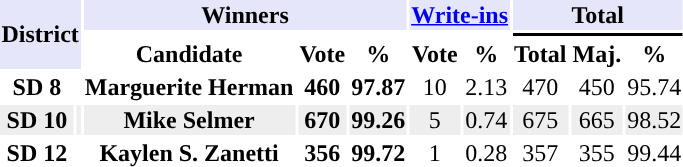<table class="toccolours sortable" style="text-align:center;">
<tr style="background:lavender">
<th rowspan="3" colspan="2">District</th>
<th colspan=3>Winners</th>
<th colspan=2><a href='#'>Write-ins</a></th>
<th colspan=3>Total</th>
</tr>
<tr>
<th colspan=3 style="background-color:"></th>
<th colspan=2 style="background-color:#ffffff"></th>
<th colspan=3 style="background-color:#000000"></th>
</tr>
<tr>
<th align="center">Candidate</th>
<th align="center">Vote</th>
<th align="center">%</th>
<th align="center">Vote</th>
<th align="center">%</th>
<th align="center">Total</th>
<th align="center">Maj.</th>
<th align="center">%</th>
</tr>
<tr>
<th>SD 8</th>
<td style="background-color:"></td>
<td><strong>Marguerite Herman</strong></td>
<td><strong>460</strong></td>
<td><strong>97.87</strong></td>
<td>10</td>
<td>2.13</td>
<td>470</td>
<td>450</td>
<td>95.74</td>
</tr>
<tr style="background:#EEEEEE;">
<th>SD 10</th>
<td style="background-color:"></td>
<td><strong>Mike Selmer</strong></td>
<td><strong>670</strong></td>
<td><strong>99.26</strong></td>
<td>5</td>
<td>0.74</td>
<td>675</td>
<td>665</td>
<td>98.52</td>
</tr>
<tr>
<th>SD 12</th>
<td style="background-color:"></td>
<td><strong>Kaylen S. Zanetti</strong></td>
<td><strong>356</strong></td>
<td><strong>99.72</strong></td>
<td>1</td>
<td>0.28</td>
<td>357</td>
<td>355</td>
<td>99.44</td>
</tr>
</table>
